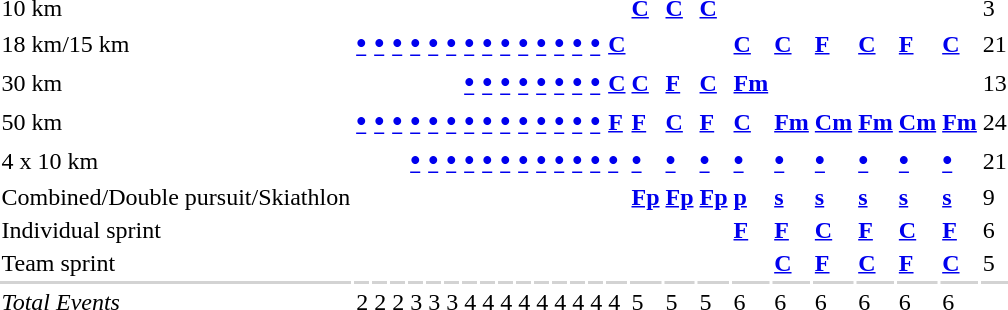<table>
<tr>
<td align=left>10 km</td>
<td></td>
<td></td>
<td></td>
<td></td>
<td></td>
<td></td>
<td></td>
<td></td>
<td></td>
<td></td>
<td></td>
<td></td>
<td></td>
<td></td>
<td></td>
<td><strong><a href='#'>C</a></strong></td>
<td><strong><a href='#'>C</a></strong></td>
<td><strong><a href='#'>C</a></strong></td>
<td></td>
<td></td>
<td></td>
<td></td>
<td></td>
<td></td>
<td>3</td>
</tr>
<tr>
<td align=left>18 km/15 km</td>
<td><big><strong><a href='#'>•</a></strong></big></td>
<td><big><strong><a href='#'>•</a></strong></big></td>
<td><big><strong><a href='#'>•</a></strong></big></td>
<td><big><strong><a href='#'>•</a></strong></big></td>
<td><big><strong><a href='#'>•</a></strong></big></td>
<td><big><strong><a href='#'>•</a></strong></big></td>
<td><big><strong><a href='#'>•</a></strong></big></td>
<td><big><strong><a href='#'>•</a></strong></big></td>
<td><big><strong><a href='#'>•</a></strong></big></td>
<td><big><strong><a href='#'>•</a></strong></big></td>
<td><big><strong><a href='#'>•</a></strong></big></td>
<td><big><strong><a href='#'>•</a></strong></big></td>
<td><big><strong><a href='#'>•</a></strong></big></td>
<td><big><strong><a href='#'>•</a></strong></big></td>
<td><strong><a href='#'>C</a></strong></td>
<td></td>
<td></td>
<td></td>
<td><strong><a href='#'>C</a></strong></td>
<td><strong><a href='#'>C</a></strong></td>
<td><strong><a href='#'>F</a></strong></td>
<td><strong><a href='#'>C</a></strong></td>
<td><strong><a href='#'>F</a></strong></td>
<td><strong><a href='#'>C</a></strong></td>
<td>21</td>
</tr>
<tr>
<td align=left>30 km</td>
<td></td>
<td></td>
<td></td>
<td></td>
<td></td>
<td></td>
<td><big><strong><a href='#'>•</a></strong></big></td>
<td><big><strong><a href='#'>•</a></strong></big></td>
<td><big><strong><a href='#'>•</a></strong></big></td>
<td><big><strong><a href='#'>•</a></strong></big></td>
<td><big><strong><a href='#'>•</a></strong></big></td>
<td><big><strong><a href='#'>•</a></strong></big></td>
<td><big><strong><a href='#'>•</a></strong></big></td>
<td><big><strong><a href='#'>•</a></strong></big></td>
<td><strong><a href='#'>C</a></strong></td>
<td><strong><a href='#'>C</a></strong></td>
<td><strong><a href='#'>F</a></strong></td>
<td><strong><a href='#'>C</a></strong></td>
<td><strong><a href='#'>Fm</a></strong></td>
<td></td>
<td></td>
<td></td>
<td></td>
<td></td>
<td>13</td>
</tr>
<tr>
<td align=left>50 km</td>
<td><big><strong><a href='#'>•</a></strong></big></td>
<td><big><strong><a href='#'>•</a></strong></big></td>
<td><big><strong><a href='#'>•</a></strong></big></td>
<td><big><strong><a href='#'>•</a></strong></big></td>
<td><big><strong><a href='#'>•</a></strong></big></td>
<td><big><strong><a href='#'>•</a></strong></big></td>
<td><big><strong><a href='#'>•</a></strong></big></td>
<td><big><strong><a href='#'>•</a></strong></big></td>
<td><big><strong><a href='#'>•</a></strong></big></td>
<td><big><strong><a href='#'>•</a></strong></big></td>
<td><big><strong><a href='#'>•</a></strong></big></td>
<td><big><strong><a href='#'>•</a></strong></big></td>
<td><big><strong><a href='#'>•</a></strong></big></td>
<td><big><strong><a href='#'>•</a></strong></big></td>
<td><strong><a href='#'>F</a></strong></td>
<td><strong><a href='#'>F</a></strong></td>
<td><strong><a href='#'>C</a></strong></td>
<td><strong><a href='#'>F</a></strong></td>
<td><strong><a href='#'>C</a></strong></td>
<td><strong><a href='#'>Fm</a></strong></td>
<td><strong><a href='#'>Cm</a></strong></td>
<td><strong><a href='#'>Fm</a></strong></td>
<td><strong><a href='#'>Cm</a></strong></td>
<td><strong><a href='#'>Fm</a></strong></td>
<td>24</td>
</tr>
<tr>
<td align=left>4 x 10 km</td>
<td></td>
<td></td>
<td></td>
<td><big><strong><a href='#'>•</a></strong></big></td>
<td><big><strong><a href='#'>•</a></strong></big></td>
<td><big><strong><a href='#'>•</a></strong></big></td>
<td><big><strong><a href='#'>•</a></strong></big></td>
<td><big><strong><a href='#'>•</a></strong></big></td>
<td><big><strong><a href='#'>•</a></strong></big></td>
<td><big><strong><a href='#'>•</a></strong></big></td>
<td><big><strong><a href='#'>•</a></strong></big></td>
<td><big><strong><a href='#'>•</a></strong></big></td>
<td><big><strong><a href='#'>•</a></strong></big></td>
<td><big><strong><a href='#'>•</a></strong></big></td>
<td><big><strong><a href='#'>•</a></strong></big></td>
<td><big><strong><a href='#'>•</a></strong></big></td>
<td><big><strong><a href='#'>•</a></strong></big></td>
<td><big><strong><a href='#'>•</a></strong></big></td>
<td><big><strong><a href='#'>•</a></strong></big></td>
<td><big><strong><a href='#'>•</a></strong></big></td>
<td><big><strong><a href='#'>•</a></strong></big></td>
<td><big><strong><a href='#'>•</a></strong></big></td>
<td><big><strong><a href='#'>•</a></strong></big></td>
<td><big><strong><a href='#'>•</a></strong></big></td>
<td>21</td>
</tr>
<tr>
<td align=left>Combined/Double pursuit/Skiathlon</td>
<td></td>
<td></td>
<td></td>
<td></td>
<td></td>
<td></td>
<td></td>
<td></td>
<td></td>
<td></td>
<td></td>
<td></td>
<td></td>
<td></td>
<td></td>
<td><strong><a href='#'>Fp</a></strong></td>
<td><strong><a href='#'>Fp</a></strong></td>
<td><strong><a href='#'>Fp</a></strong></td>
<td><strong><a href='#'>p</a></strong></td>
<td><strong><a href='#'>s</a></strong></td>
<td><strong><a href='#'>s</a></strong></td>
<td><strong><a href='#'>s</a></strong></td>
<td><strong><a href='#'>s</a></strong></td>
<td><strong><a href='#'>s</a></strong></td>
<td>9</td>
</tr>
<tr>
<td align=left>Individual sprint</td>
<td></td>
<td></td>
<td></td>
<td></td>
<td></td>
<td></td>
<td></td>
<td></td>
<td></td>
<td></td>
<td></td>
<td></td>
<td></td>
<td></td>
<td></td>
<td></td>
<td></td>
<td></td>
<td><strong><a href='#'>F</a></strong></td>
<td><strong><a href='#'>F</a></strong></td>
<td><strong><a href='#'>C</a></strong></td>
<td><strong><a href='#'>F</a></strong></td>
<td><strong><a href='#'>C</a></strong></td>
<td><strong><a href='#'>F</a></strong></td>
<td>6</td>
</tr>
<tr>
<td align=left>Team sprint</td>
<td></td>
<td></td>
<td></td>
<td></td>
<td></td>
<td></td>
<td></td>
<td></td>
<td></td>
<td></td>
<td></td>
<td></td>
<td></td>
<td></td>
<td></td>
<td></td>
<td></td>
<td></td>
<td></td>
<td><strong><a href='#'>C</a></strong></td>
<td><strong><a href='#'>F</a></strong></td>
<td><strong><a href='#'>C</a></strong></td>
<td><strong><a href='#'>F</a></strong></td>
<td><strong><a href='#'>C</a></strong></td>
<td>5</td>
</tr>
<tr bgcolor=lightgray>
<td></td>
<td></td>
<td></td>
<td></td>
<td></td>
<td></td>
<td></td>
<td></td>
<td></td>
<td></td>
<td></td>
<td></td>
<td></td>
<td></td>
<td></td>
<td></td>
<td></td>
<td></td>
<td></td>
<td></td>
<td></td>
<td></td>
<td></td>
<td></td>
<td></td>
<td></td>
</tr>
<tr>
<td align=left><em>Total Events</em></td>
<td>2</td>
<td>2</td>
<td>2</td>
<td>3</td>
<td>3</td>
<td>3</td>
<td>4</td>
<td>4</td>
<td>4</td>
<td>4</td>
<td>4</td>
<td>4</td>
<td>4</td>
<td>4</td>
<td>4</td>
<td>5</td>
<td>5</td>
<td>5</td>
<td>6</td>
<td>6</td>
<td>6</td>
<td>6</td>
<td>6</td>
<td>6</td>
<td></td>
</tr>
</table>
